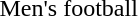<table>
<tr>
<td>Men's football</td>
<td></td>
<td></td>
<td></td>
</tr>
</table>
